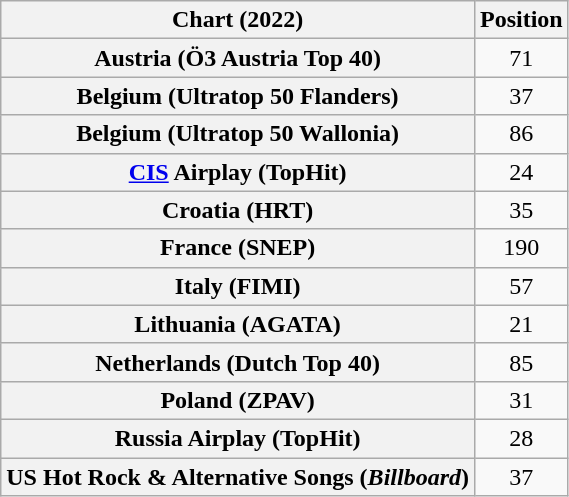<table class="wikitable sortable plainrowheaders" style="text-align:center">
<tr>
<th scope="col">Chart (2022)</th>
<th scope="col">Position</th>
</tr>
<tr>
<th scope="row">Austria (Ö3 Austria Top 40)</th>
<td>71</td>
</tr>
<tr>
<th scope="row">Belgium (Ultratop 50 Flanders)</th>
<td>37</td>
</tr>
<tr>
<th scope="row">Belgium (Ultratop 50 Wallonia)</th>
<td>86</td>
</tr>
<tr>
<th scope="row"><a href='#'>CIS</a> Airplay (TopHit)</th>
<td>24</td>
</tr>
<tr>
<th scope="row">Croatia (HRT)</th>
<td>35</td>
</tr>
<tr>
<th scope="row">France (SNEP)</th>
<td>190</td>
</tr>
<tr>
<th scope="row">Italy (FIMI)</th>
<td>57</td>
</tr>
<tr>
<th scope="row">Lithuania (AGATA)</th>
<td>21</td>
</tr>
<tr>
<th scope="row">Netherlands (Dutch Top 40)</th>
<td>85</td>
</tr>
<tr>
<th scope="row">Poland (ZPAV)</th>
<td>31</td>
</tr>
<tr>
<th scope="row">Russia Airplay (TopHit)</th>
<td>28</td>
</tr>
<tr>
<th scope="row">US Hot Rock & Alternative Songs (<em>Billboard</em>)</th>
<td>37</td>
</tr>
</table>
